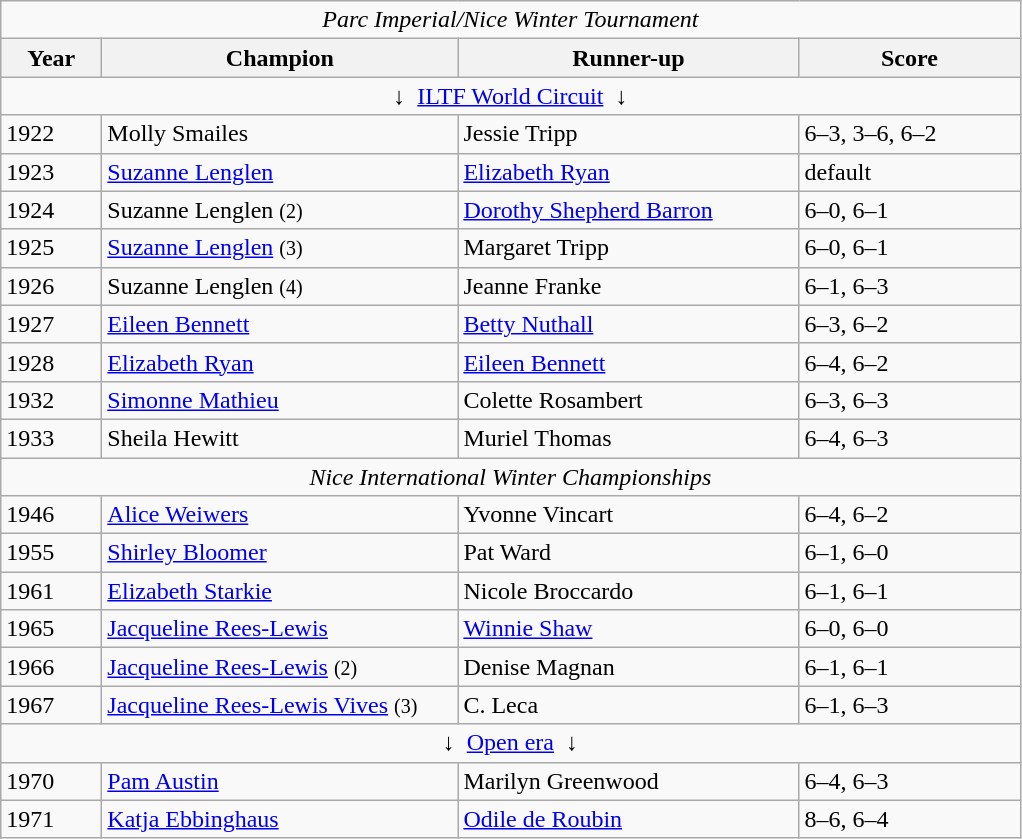<table class="wikitable">
<tr>
<td colspan=4 align=center><em>Parc Imperial/Nice Winter Tournament </em></td>
</tr>
<tr>
<th style="width:60px;">Year</th>
<th style="width:230px;">Champion</th>
<th style="width:220px;">Runner-up</th>
<th style="width:140px;">Score</th>
</tr>
<tr>
<td colspan=4 align=center>↓  <a href='#'>ILTF World Circuit</a>  ↓</td>
</tr>
<tr>
<td>1922</td>
<td> Molly Smailes</td>
<td> Jessie Tripp</td>
<td>6–3, 3–6, 6–2</td>
</tr>
<tr>
<td>1923</td>
<td>  <a href='#'>Suzanne Lenglen</a></td>
<td>  <a href='#'>Elizabeth Ryan</a></td>
<td>default</td>
</tr>
<tr>
<td>1924</td>
<td>  Suzanne Lenglen <small>(2)</small></td>
<td> <a href='#'>Dorothy Shepherd Barron</a></td>
<td>6–0, 6–1</td>
</tr>
<tr>
<td>1925</td>
<td> <a href='#'>Suzanne Lenglen</a> <small>(3)</small></td>
<td> Margaret Tripp</td>
<td>6–0, 6–1</td>
</tr>
<tr>
<td>1926</td>
<td> Suzanne Lenglen <small>(4)</small></td>
<td> Jeanne Franke</td>
<td>6–1, 6–3</td>
</tr>
<tr>
<td>1927</td>
<td>  <a href='#'>Eileen Bennett</a></td>
<td>  <a href='#'>Betty Nuthall</a></td>
<td>6–3, 6–2</td>
</tr>
<tr>
<td>1928</td>
<td>  <a href='#'>Elizabeth Ryan</a></td>
<td>  <a href='#'>Eileen Bennett</a></td>
<td>6–4, 6–2</td>
</tr>
<tr>
<td>1932</td>
<td>  <a href='#'>Simonne Mathieu</a></td>
<td> Colette Rosambert</td>
<td>6–3, 6–3</td>
</tr>
<tr>
<td>1933</td>
<td> Sheila Hewitt</td>
<td> Muriel Thomas</td>
<td>6–4, 6–3</td>
</tr>
<tr>
<td colspan=4 align=center><em>Nice International Winter Championships</em></td>
</tr>
<tr>
<td>1946</td>
<td> <a href='#'>Alice Weiwers</a></td>
<td> Yvonne Vincart</td>
<td>6–4, 6–2</td>
</tr>
<tr>
<td>1955</td>
<td> <a href='#'>Shirley Bloomer</a></td>
<td> Pat Ward</td>
<td>6–1, 6–0</td>
</tr>
<tr>
<td>1961</td>
<td> <a href='#'>Elizabeth Starkie</a></td>
<td> Nicole Broccardo</td>
<td>6–1, 6–1</td>
</tr>
<tr>
<td>1965</td>
<td>  <a href='#'>Jacqueline Rees-Lewis</a></td>
<td> <a href='#'>Winnie Shaw</a></td>
<td>6–0, 6–0</td>
</tr>
<tr>
<td>1966</td>
<td>  <a href='#'>Jacqueline Rees-Lewis</a> <small>(2)</small></td>
<td>  Denise Magnan</td>
<td>6–1, 6–1</td>
</tr>
<tr>
<td>1967</td>
<td> <a href='#'>Jacqueline Rees-Lewis Vives</a> <small>(3)</small></td>
<td>  C. Leca</td>
<td>6–1, 6–3</td>
</tr>
<tr>
<td colspan=4 align=center>↓  <a href='#'>Open era</a>  ↓</td>
</tr>
<tr>
<td>1970</td>
<td> <a href='#'>Pam Austin</a></td>
<td> Marilyn Greenwood</td>
<td>6–4, 6–3</td>
</tr>
<tr>
<td>1971</td>
<td>  <a href='#'>Katja Ebbinghaus</a></td>
<td> <a href='#'>Odile de Roubin</a></td>
<td>8–6, 6–4</td>
</tr>
</table>
